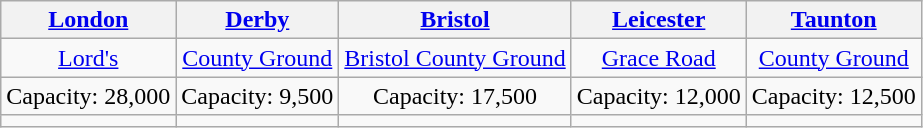<table class="wikitable" style="text-align:center">
<tr>
<th><a href='#'>London</a></th>
<th><a href='#'>Derby</a></th>
<th><a href='#'>Bristol</a></th>
<th><a href='#'>Leicester</a></th>
<th><a href='#'>Taunton</a></th>
</tr>
<tr>
<td><a href='#'>Lord's</a></td>
<td><a href='#'>County Ground</a></td>
<td><a href='#'>Bristol County Ground</a></td>
<td><a href='#'>Grace Road</a></td>
<td><a href='#'>County Ground</a></td>
</tr>
<tr>
<td>Capacity: 28,000</td>
<td>Capacity: 9,500</td>
<td>Capacity: 17,500</td>
<td>Capacity: 12,000</td>
<td>Capacity: 12,500</td>
</tr>
<tr>
<td></td>
<td></td>
<td></td>
<td></td>
<td></td>
</tr>
</table>
